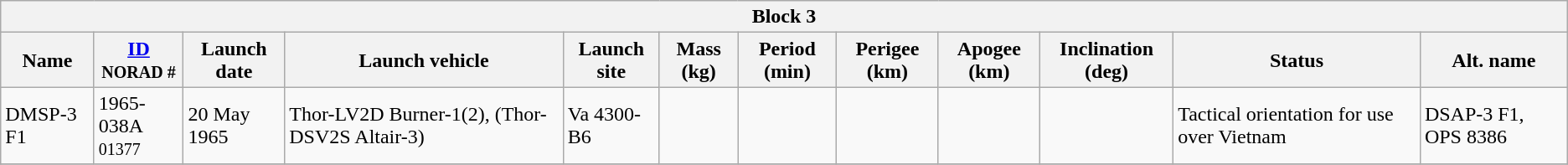<table class="wikitable collapsible collapsed" border="1">
<tr>
<th align="center" colspan="100">Block 3</th>
</tr>
<tr>
<th>Name</th>
<th><a href='#'>ID</a><br><small>NORAD #</small></th>
<th>Launch date</th>
<th>Launch vehicle</th>
<th>Launch site</th>
<th>Mass (kg)</th>
<th>Period (min)</th>
<th>Perigee (km)</th>
<th>Apogee (km)</th>
<th>Inclination (deg)</th>
<th>Status</th>
<th>Alt. name</th>
</tr>
<tr>
<td>DMSP-3 F1</td>
<td>1965-038A<br><small>01377</small></td>
<td>20 May 1965</td>
<td>Thor-LV2D Burner-1(2), (Thor-DSV2S Altair-3)</td>
<td>Va 4300-B6</td>
<td></td>
<td></td>
<td></td>
<td></td>
<td></td>
<td>Tactical orientation for use over Vietnam</td>
<td>DSAP-3 F1, OPS 8386</td>
</tr>
<tr>
</tr>
</table>
